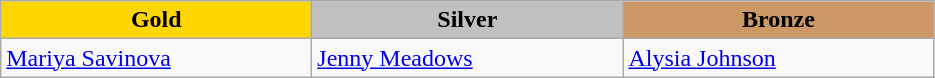<table class="wikitable" style="text-align:left">
<tr align="center">
<td width=200 bgcolor=gold><strong>Gold</strong></td>
<td width=200 bgcolor=silver><strong>Silver</strong></td>
<td width=200 bgcolor=CC9966><strong>Bronze</strong></td>
</tr>
<tr>
<td><a href='#'>Mariya Savinova</a><br><em></em></td>
<td><a href='#'>Jenny Meadows</a><br><em></em></td>
<td><a href='#'>Alysia Johnson</a><br><em></em></td>
</tr>
</table>
